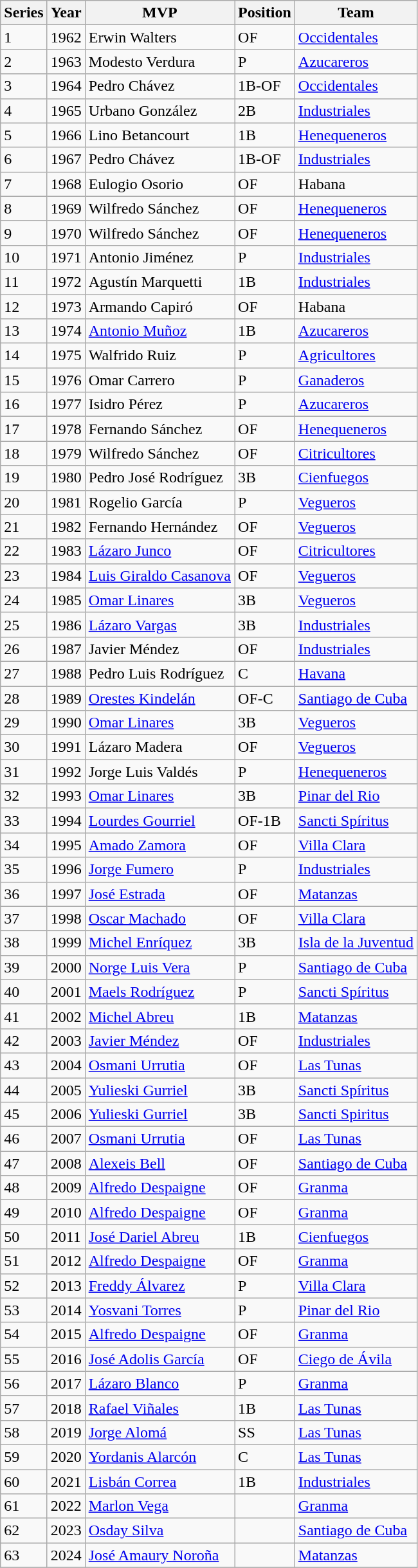<table class="wikitable sortable">
<tr>
<th>Series</th>
<th>Year</th>
<th>MVP</th>
<th>Position</th>
<th>Team</th>
</tr>
<tr>
<td>1</td>
<td>1962</td>
<td>Erwin Walters</td>
<td>OF</td>
<td><a href='#'>Occidentales</a></td>
</tr>
<tr>
<td>2</td>
<td>1963</td>
<td>Modesto Verdura</td>
<td>P</td>
<td><a href='#'>Azucareros</a></td>
</tr>
<tr>
<td>3</td>
<td>1964</td>
<td>Pedro Chávez</td>
<td>1B-OF</td>
<td><a href='#'>Occidentales</a></td>
</tr>
<tr>
<td>4</td>
<td>1965</td>
<td>Urbano González</td>
<td>2B</td>
<td><a href='#'>Industriales</a></td>
</tr>
<tr>
<td>5</td>
<td>1966</td>
<td>Lino Betancourt</td>
<td>1B</td>
<td><a href='#'>Henequeneros</a></td>
</tr>
<tr>
<td>6</td>
<td>1967</td>
<td>Pedro Chávez</td>
<td>1B-OF</td>
<td><a href='#'>Industriales</a></td>
</tr>
<tr>
<td>7</td>
<td>1968</td>
<td>Eulogio Osorio</td>
<td>OF</td>
<td>Habana</td>
</tr>
<tr>
<td>8</td>
<td>1969</td>
<td>Wilfredo Sánchez</td>
<td>OF</td>
<td><a href='#'>Henequeneros</a></td>
</tr>
<tr>
<td>9</td>
<td>1970</td>
<td>Wilfredo Sánchez</td>
<td>OF</td>
<td><a href='#'>Henequeneros</a></td>
</tr>
<tr>
<td>10</td>
<td>1971</td>
<td>Antonio Jiménez</td>
<td>P</td>
<td><a href='#'>Industriales</a></td>
</tr>
<tr>
<td>11</td>
<td>1972</td>
<td>Agustín Marquetti</td>
<td>1B</td>
<td><a href='#'>Industriales</a></td>
</tr>
<tr>
<td>12</td>
<td>1973</td>
<td>Armando Capiró</td>
<td>OF</td>
<td>Habana</td>
</tr>
<tr>
<td>13</td>
<td>1974</td>
<td><a href='#'>Antonio Muñoz</a></td>
<td>1B</td>
<td><a href='#'>Azucareros</a></td>
</tr>
<tr>
<td>14</td>
<td>1975</td>
<td>Walfrido Ruiz</td>
<td>P</td>
<td><a href='#'>Agricultores</a></td>
</tr>
<tr>
<td>15</td>
<td>1976</td>
<td>Omar Carrero</td>
<td>P</td>
<td><a href='#'>Ganaderos</a></td>
</tr>
<tr>
<td>16</td>
<td>1977</td>
<td>Isidro Pérez</td>
<td>P</td>
<td><a href='#'>Azucareros</a></td>
</tr>
<tr>
<td>17</td>
<td>1978</td>
<td>Fernando Sánchez</td>
<td>OF</td>
<td><a href='#'>Henequeneros</a></td>
</tr>
<tr>
<td>18</td>
<td>1979</td>
<td>Wilfredo Sánchez</td>
<td>OF</td>
<td><a href='#'>Citricultores</a></td>
</tr>
<tr>
<td>19</td>
<td>1980</td>
<td>Pedro José Rodríguez</td>
<td>3B</td>
<td><a href='#'>Cienfuegos</a></td>
</tr>
<tr>
<td>20</td>
<td>1981</td>
<td>Rogelio García</td>
<td>P</td>
<td><a href='#'>Vegueros</a></td>
</tr>
<tr>
<td>21</td>
<td>1982</td>
<td>Fernando Hernández</td>
<td>OF</td>
<td><a href='#'>Vegueros</a></td>
</tr>
<tr>
<td>22</td>
<td>1983</td>
<td><a href='#'>Lázaro Junco</a></td>
<td>OF</td>
<td><a href='#'>Citricultores</a></td>
</tr>
<tr>
<td>23</td>
<td>1984</td>
<td><a href='#'>Luis Giraldo Casanova</a></td>
<td>OF</td>
<td><a href='#'>Vegueros</a></td>
</tr>
<tr>
<td>24</td>
<td>1985</td>
<td><a href='#'>Omar Linares</a></td>
<td>3B</td>
<td><a href='#'>Vegueros</a></td>
</tr>
<tr>
<td>25</td>
<td>1986</td>
<td><a href='#'>Lázaro Vargas</a></td>
<td>3B</td>
<td><a href='#'>Industriales</a></td>
</tr>
<tr>
<td>26</td>
<td>1987</td>
<td>Javier Méndez</td>
<td>OF</td>
<td><a href='#'>Industriales</a></td>
</tr>
<tr>
<td>27</td>
<td>1988</td>
<td>Pedro Luis Rodríguez</td>
<td>C</td>
<td><a href='#'>Havana</a></td>
</tr>
<tr>
<td>28</td>
<td>1989</td>
<td><a href='#'>Orestes Kindelán</a></td>
<td>OF-C</td>
<td><a href='#'>Santiago de Cuba</a></td>
</tr>
<tr>
<td>29</td>
<td>1990</td>
<td><a href='#'>Omar Linares</a></td>
<td>3B</td>
<td><a href='#'>Vegueros</a></td>
</tr>
<tr>
<td>30</td>
<td>1991</td>
<td>Lázaro Madera</td>
<td>OF</td>
<td><a href='#'>Vegueros</a></td>
</tr>
<tr>
<td>31</td>
<td>1992</td>
<td>Jorge Luis Valdés</td>
<td>P</td>
<td><a href='#'>Henequeneros</a></td>
</tr>
<tr>
<td>32</td>
<td>1993</td>
<td><a href='#'>Omar Linares</a></td>
<td>3B</td>
<td><a href='#'>Pinar del Rio</a></td>
</tr>
<tr>
<td>33</td>
<td>1994</td>
<td><a href='#'>Lourdes Gourriel</a></td>
<td>OF-1B</td>
<td><a href='#'>Sancti Spíritus</a></td>
</tr>
<tr>
<td>34</td>
<td>1995</td>
<td><a href='#'>Amado Zamora</a></td>
<td>OF</td>
<td><a href='#'>Villa Clara</a></td>
</tr>
<tr>
<td>35</td>
<td>1996</td>
<td><a href='#'>Jorge Fumero</a></td>
<td>P</td>
<td><a href='#'>Industriales</a></td>
</tr>
<tr>
<td>36</td>
<td>1997</td>
<td><a href='#'>José Estrada</a></td>
<td>OF</td>
<td><a href='#'>Matanzas</a></td>
</tr>
<tr>
<td>37</td>
<td>1998</td>
<td><a href='#'>Oscar Machado</a></td>
<td>OF</td>
<td><a href='#'>Villa Clara</a></td>
</tr>
<tr>
<td>38</td>
<td>1999</td>
<td><a href='#'>Michel Enríquez</a></td>
<td>3B</td>
<td><a href='#'>Isla de la Juventud</a></td>
</tr>
<tr>
<td>39</td>
<td>2000</td>
<td><a href='#'>Norge Luis Vera</a></td>
<td>P</td>
<td><a href='#'>Santiago de Cuba</a></td>
</tr>
<tr>
<td>40</td>
<td>2001</td>
<td><a href='#'>Maels Rodríguez</a></td>
<td>P</td>
<td><a href='#'>Sancti Spíritus</a></td>
</tr>
<tr>
<td>41</td>
<td>2002</td>
<td><a href='#'>Michel Abreu</a></td>
<td>1B</td>
<td><a href='#'>Matanzas</a></td>
</tr>
<tr>
<td>42</td>
<td>2003</td>
<td><a href='#'>Javier Méndez</a></td>
<td>OF</td>
<td><a href='#'>Industriales</a></td>
</tr>
<tr>
<td>43</td>
<td>2004</td>
<td><a href='#'>Osmani Urrutia</a></td>
<td>OF</td>
<td><a href='#'>Las Tunas</a></td>
</tr>
<tr>
<td>44</td>
<td>2005</td>
<td><a href='#'>Yulieski Gurriel</a></td>
<td>3B</td>
<td><a href='#'>Sancti Spíritus</a></td>
</tr>
<tr>
<td>45</td>
<td>2006</td>
<td><a href='#'>Yulieski Gurriel</a></td>
<td>3B</td>
<td><a href='#'>Sancti Spiritus</a></td>
</tr>
<tr>
<td>46</td>
<td>2007</td>
<td><a href='#'>Osmani Urrutia</a></td>
<td>OF</td>
<td><a href='#'>Las Tunas</a></td>
</tr>
<tr>
<td>47</td>
<td>2008</td>
<td><a href='#'>Alexeis Bell</a></td>
<td>OF</td>
<td><a href='#'>Santiago de Cuba</a></td>
</tr>
<tr>
<td>48</td>
<td>2009</td>
<td><a href='#'>Alfredo Despaigne</a></td>
<td>OF</td>
<td><a href='#'>Granma</a></td>
</tr>
<tr>
<td>49</td>
<td>2010</td>
<td><a href='#'>Alfredo Despaigne</a></td>
<td>OF</td>
<td><a href='#'>Granma</a></td>
</tr>
<tr>
<td>50</td>
<td>2011</td>
<td><a href='#'>José Dariel Abreu</a></td>
<td>1B</td>
<td><a href='#'>Cienfuegos</a></td>
</tr>
<tr>
<td>51</td>
<td>2012</td>
<td><a href='#'>Alfredo Despaigne</a></td>
<td>OF</td>
<td><a href='#'>Granma</a></td>
</tr>
<tr>
<td>52</td>
<td>2013</td>
<td><a href='#'>Freddy Álvarez</a></td>
<td>P</td>
<td><a href='#'>Villa Clara</a></td>
</tr>
<tr>
<td>53</td>
<td>2014</td>
<td><a href='#'>Yosvani Torres</a></td>
<td>P</td>
<td><a href='#'>Pinar del Rio</a></td>
</tr>
<tr>
<td>54</td>
<td>2015</td>
<td><a href='#'>Alfredo Despaigne</a></td>
<td>OF</td>
<td><a href='#'>Granma</a></td>
</tr>
<tr>
<td>55</td>
<td>2016</td>
<td><a href='#'>José Adolis García</a></td>
<td>OF</td>
<td><a href='#'>Ciego de Ávila</a></td>
</tr>
<tr>
<td>56</td>
<td>2017</td>
<td><a href='#'>Lázaro Blanco</a></td>
<td>P</td>
<td><a href='#'>Granma</a></td>
</tr>
<tr>
<td>57</td>
<td>2018</td>
<td><a href='#'>Rafael Viñales</a></td>
<td>1B</td>
<td><a href='#'>Las Tunas</a></td>
</tr>
<tr>
<td>58</td>
<td>2019</td>
<td><a href='#'>Jorge Alomá</a></td>
<td>SS</td>
<td><a href='#'>Las Tunas</a></td>
</tr>
<tr>
<td>59</td>
<td>2020</td>
<td><a href='#'>Yordanis Alarcón</a></td>
<td>C</td>
<td><a href='#'>Las Tunas</a></td>
</tr>
<tr>
<td>60</td>
<td>2021</td>
<td><a href='#'>Lisbán Correa</a></td>
<td>1B</td>
<td><a href='#'>Industriales</a></td>
</tr>
<tr>
<td>61</td>
<td>2022</td>
<td><a href='#'>Marlon Vega</a></td>
<td></td>
<td><a href='#'>Granma</a></td>
</tr>
<tr>
<td>62</td>
<td>2023</td>
<td><a href='#'>Osday Silva</a></td>
<td></td>
<td><a href='#'>Santiago de Cuba</a></td>
</tr>
<tr>
<td>63</td>
<td>2024</td>
<td><a href='#'>José Amaury Noroña</a></td>
<td></td>
<td><a href='#'>Matanzas</a></td>
</tr>
<tr>
</tr>
</table>
